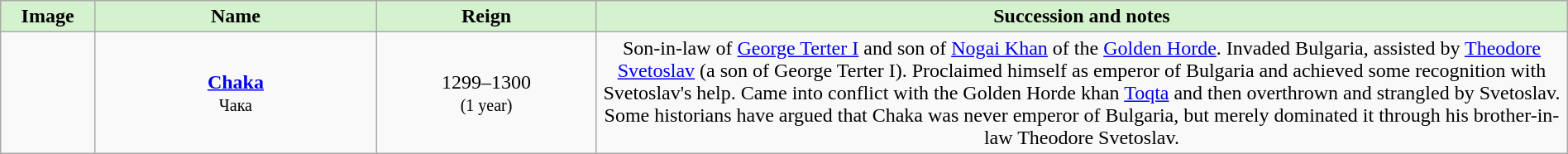<table class="wikitable" style="width:100%; text-align:center;">
<tr style="background:#D4F2CE;">
<th style="background:#D4F2CE; width:6%;">Image</th>
<th style="background:#D4F2CE; width:18%">Name</th>
<th style="background:#D4F2CE; width:14%;">Reign</th>
<th style="background:#D4F2CE; width:62%;">Succession and notes</th>
</tr>
<tr>
<td></td>
<td><strong><a href='#'>Chaka</a></strong><br><small>Чака</small></td>
<td>1299–1300<br><small>(1 year)</small></td>
<td>Son-in-law of <a href='#'>George Terter I</a> and son of <a href='#'>Nogai Khan</a> of the <a href='#'>Golden Horde</a>. Invaded Bulgaria, assisted by <a href='#'>Theodore Svetoslav</a> (a son of George Terter I). Proclaimed himself as emperor of Bulgaria and achieved some recognition with Svetoslav's help. Came into conflict with the Golden Horde khan <a href='#'>Toqta</a> and then overthrown and strangled by Svetoslav. Some historians have argued that Chaka was never emperor of Bulgaria, but merely dominated it through his brother-in-law Theodore Svetoslav.</td>
</tr>
</table>
